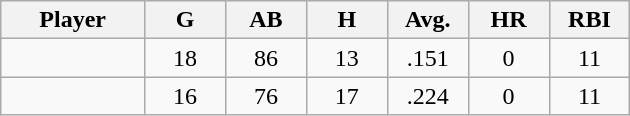<table class="wikitable sortable">
<tr>
<th bgcolor="#DDDDFF" width="16%">Player</th>
<th bgcolor="#DDDDFF" width="9%">G</th>
<th bgcolor="#DDDDFF" width="9%">AB</th>
<th bgcolor="#DDDDFF" width="9%">H</th>
<th bgcolor="#DDDDFF" width="9%">Avg.</th>
<th bgcolor="#DDDDFF" width="9%">HR</th>
<th bgcolor="#DDDDFF" width="9%">RBI</th>
</tr>
<tr align="center">
<td></td>
<td>18</td>
<td>86</td>
<td>13</td>
<td>.151</td>
<td>0</td>
<td>11</td>
</tr>
<tr align="center">
<td></td>
<td>16</td>
<td>76</td>
<td>17</td>
<td>.224</td>
<td>0</td>
<td>11</td>
</tr>
</table>
